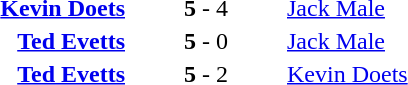<table style="text-align:center">
<tr>
<th width=223></th>
<th width=100></th>
<th width=223></th>
</tr>
<tr>
<td align=right><strong><a href='#'>Kevin Doets</a></strong> </td>
<td><strong>5</strong> - 4</td>
<td align=left> <a href='#'>Jack Male</a></td>
</tr>
<tr>
<td align=right><strong><a href='#'>Ted Evetts</a></strong> </td>
<td><strong>5</strong> - 0</td>
<td align=left> <a href='#'>Jack Male</a></td>
</tr>
<tr>
<td align=right><strong><a href='#'>Ted Evetts</a></strong> </td>
<td><strong>5</strong> - 2</td>
<td align=left> <a href='#'>Kevin Doets</a></td>
</tr>
</table>
